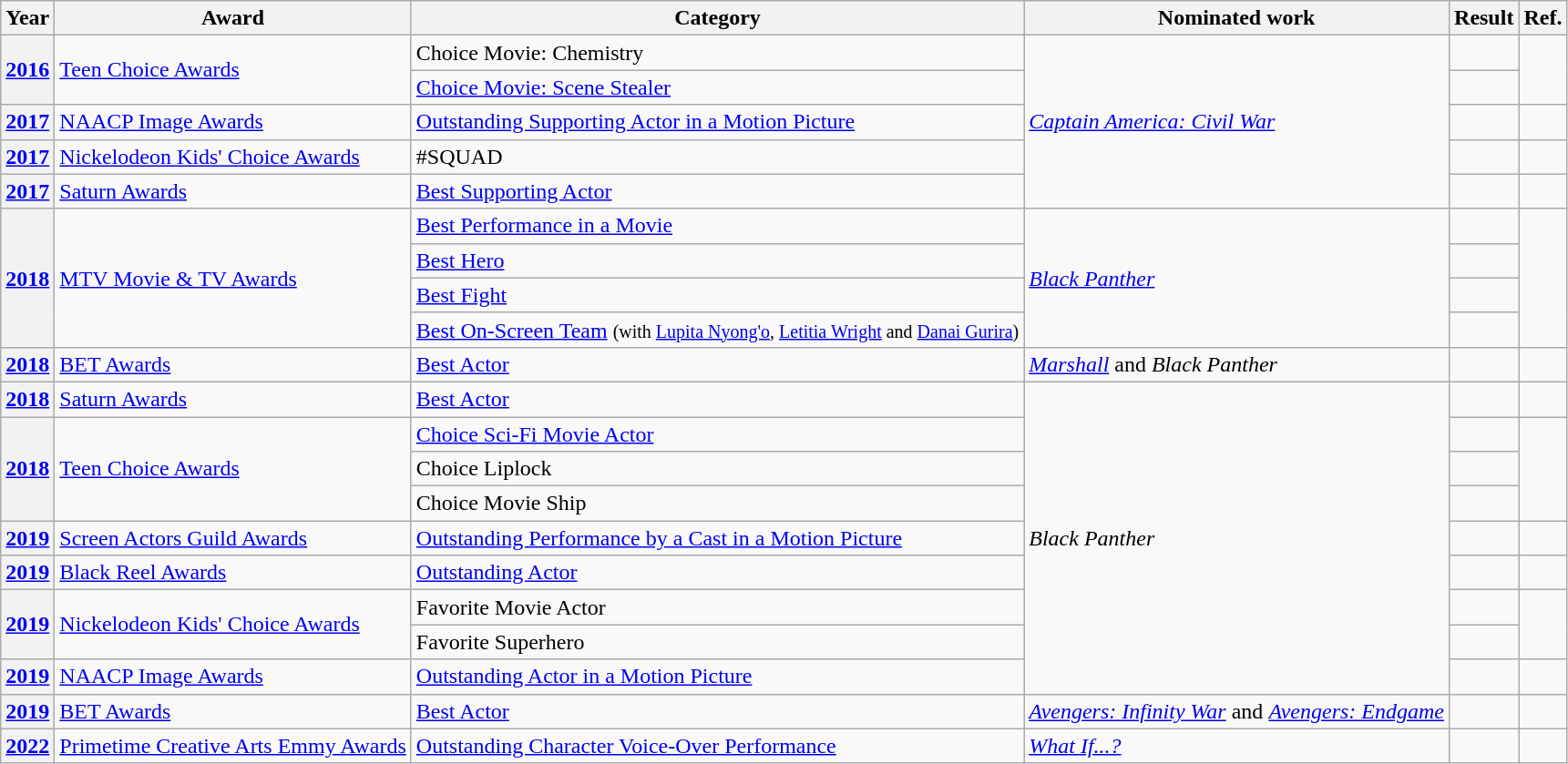<table class="wikitable sortable plainrowheaders">
<tr>
<th scope="col">Year</th>
<th scope="col">Award</th>
<th scope="col">Category</th>
<th scope="col">Nominated work</th>
<th scope="col">Result</th>
<th scope="col" class="unsortable">Ref.</th>
</tr>
<tr>
<th scope=row rowspan="2"><a href='#'>2016</a></th>
<td rowspan="2"><a href='#'>Teen Choice Awards</a></td>
<td>Choice Movie: Chemistry</td>
<td rowspan="5"><em><a href='#'>Captain America: Civil War</a></em></td>
<td></td>
<td rowspan="2" style="text-align:center;"></td>
</tr>
<tr>
<td><a href='#'>Choice Movie: Scene Stealer</a></td>
<td></td>
</tr>
<tr>
<th scope=row><a href='#'>2017</a></th>
<td><a href='#'>NAACP Image Awards</a></td>
<td><a href='#'>Outstanding Supporting Actor in a Motion Picture</a></td>
<td></td>
<td style="text-align:center;"></td>
</tr>
<tr>
<th scope=row><a href='#'>2017</a></th>
<td><a href='#'>Nickelodeon Kids' Choice Awards</a></td>
<td>#SQUAD</td>
<td></td>
<td style="text-align:center;"></td>
</tr>
<tr>
<th scope=row><a href='#'>2017</a></th>
<td><a href='#'>Saturn Awards</a></td>
<td><a href='#'>Best Supporting Actor</a></td>
<td></td>
<td style="text-align:center;"></td>
</tr>
<tr>
<th scope=row rowspan="4"><a href='#'>2018</a></th>
<td rowspan="4"><a href='#'>MTV Movie & TV Awards</a></td>
<td><a href='#'>Best Performance in a Movie</a></td>
<td rowspan="4"><em><a href='#'>Black Panther</a></em></td>
<td></td>
<td style="text-align:center;" rowspan="4"></td>
</tr>
<tr>
<td><a href='#'>Best Hero</a></td>
<td></td>
</tr>
<tr>
<td><a href='#'>Best Fight</a> </td>
<td></td>
</tr>
<tr>
<td><a href='#'>Best On-Screen Team</a> <small>(with <a href='#'>Lupita Nyong'o</a>, <a href='#'>Letitia Wright</a> and <a href='#'>Danai Gurira</a>)</small></td>
<td></td>
</tr>
<tr>
<th scope=row><a href='#'>2018</a></th>
<td><a href='#'>BET Awards</a></td>
<td><a href='#'>Best Actor</a></td>
<td><em><a href='#'>Marshall</a></em> and <em>Black Panther</em></td>
<td></td>
<td style="text-align:center;"></td>
</tr>
<tr>
<th scope=row><a href='#'>2018</a></th>
<td><a href='#'>Saturn Awards</a></td>
<td><a href='#'>Best Actor</a></td>
<td rowspan="9"><em>Black Panther</em></td>
<td></td>
<td style="text-align:center;"></td>
</tr>
<tr>
<th scope="row" rowspan="3"><a href='#'>2018</a></th>
<td rowspan="3"><a href='#'>Teen Choice Awards</a></td>
<td><a href='#'>Choice Sci-Fi Movie Actor</a></td>
<td></td>
<td style="text-align:center;" rowspan="3"></td>
</tr>
<tr>
<td>Choice Liplock</td>
<td></td>
</tr>
<tr>
<td>Choice Movie Ship</td>
<td></td>
</tr>
<tr>
<th scope=row><a href='#'>2019</a></th>
<td><a href='#'>Screen Actors Guild Awards</a></td>
<td><a href='#'>Outstanding Performance by a Cast in a Motion Picture</a></td>
<td></td>
<td style="text-align:center;"></td>
</tr>
<tr>
<th scope="row"><a href='#'>2019</a></th>
<td><a href='#'>Black Reel Awards</a></td>
<td><a href='#'>Outstanding Actor</a></td>
<td></td>
<td style="text-align:center;"></td>
</tr>
<tr>
<th scope="row" rowspan="2"><a href='#'>2019</a></th>
<td rowspan="2"><a href='#'>Nickelodeon Kids' Choice Awards</a></td>
<td>Favorite Movie Actor</td>
<td></td>
<td style="text-align:center;" rowspan="2"></td>
</tr>
<tr>
<td>Favorite Superhero</td>
<td></td>
</tr>
<tr>
<th scope=row><a href='#'>2019</a></th>
<td><a href='#'>NAACP Image Awards</a></td>
<td><a href='#'>Outstanding Actor in a Motion Picture</a></td>
<td></td>
<td style="text-align:center;"></td>
</tr>
<tr>
<th scope=row><a href='#'>2019</a></th>
<td><a href='#'>BET Awards</a></td>
<td><a href='#'>Best Actor</a></td>
<td><em><a href='#'>Avengers: Infinity War</a></em> and <em><a href='#'>Avengers: Endgame</a></em></td>
<td></td>
<td style="text-align:center;"></td>
</tr>
<tr>
<th scope=row><a href='#'>2022</a></th>
<td><a href='#'>Primetime Creative Arts Emmy Awards</a></td>
<td><a href='#'>Outstanding Character Voice-Over Performance</a> </td>
<td><em><a href='#'>What If...?</a></em> </td>
<td></td>
<td style="text-align:center;"></td>
</tr>
</table>
